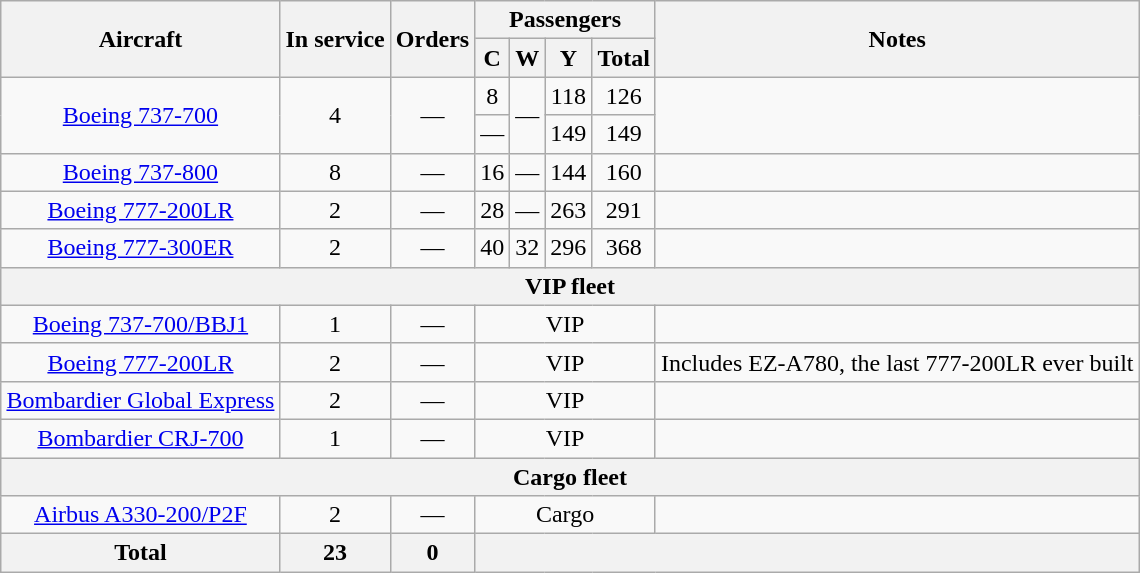<table class="wikitable" style="text-align:center; margin:auto;">
<tr>
<th rowspan="2">Aircraft</th>
<th rowspan="2">In service</th>
<th rowspan="2">Orders</th>
<th colspan="4">Passengers</th>
<th rowspan="2">Notes</th>
</tr>
<tr>
<th><abbr>C</abbr></th>
<th><abbr>W</abbr></th>
<th><abbr>Y</abbr></th>
<th>Total</th>
</tr>
<tr>
<td rowspan="2"><a href='#'>Boeing 737-700</a></td>
<td rowspan="2">4</td>
<td rowspan="2">—</td>
<td>8</td>
<td rowspan="2">—</td>
<td>118</td>
<td>126</td>
<td rowspan="2"></td>
</tr>
<tr>
<td>—</td>
<td>149</td>
<td>149</td>
</tr>
<tr>
<td><a href='#'>Boeing 737-800</a></td>
<td>8</td>
<td>—</td>
<td>16</td>
<td>—</td>
<td>144</td>
<td>160</td>
</tr>
<tr>
<td><a href='#'>Boeing 777-200LR</a></td>
<td>2</td>
<td>—</td>
<td>28</td>
<td>—</td>
<td>263</td>
<td>291</td>
<td></td>
</tr>
<tr>
<td><a href='#'>Boeing 777-300ER</a></td>
<td>2</td>
<td>—</td>
<td>40</td>
<td>32</td>
<td>296</td>
<td>368</td>
<td></td>
</tr>
<tr>
<th colspan="8">VIP fleet</th>
</tr>
<tr>
<td><a href='#'>Boeing 737-700/BBJ1</a></td>
<td>1</td>
<td>—</td>
<td colspan="4"><abbr>VIP</abbr></td>
<td></td>
</tr>
<tr>
<td><a href='#'>Boeing 777-200LR</a></td>
<td>2</td>
<td>—</td>
<td colspan="4"><abbr>VIP</abbr></td>
<td>Includes EZ-A780, the last 777-200LR ever built</td>
</tr>
<tr>
<td><a href='#'>Bombardier Global Express</a></td>
<td>2</td>
<td>—</td>
<td colspan="4"><abbr>VIP</abbr></td>
<td></td>
</tr>
<tr>
<td><a href='#'>Bombardier CRJ-700</a></td>
<td>1</td>
<td>—</td>
<td colspan="4"><abbr>VIP</abbr></td>
</tr>
<tr>
<th colspan="8">Cargo fleet</th>
</tr>
<tr>
<td><a href='#'>Airbus A330-200/P2F</a></td>
<td>2</td>
<td>—</td>
<td colspan="4"><abbr>Cargo</abbr></td>
<td></td>
</tr>
<tr>
<th>Total</th>
<th>23</th>
<th>0</th>
<th colspan="5"></th>
</tr>
</table>
